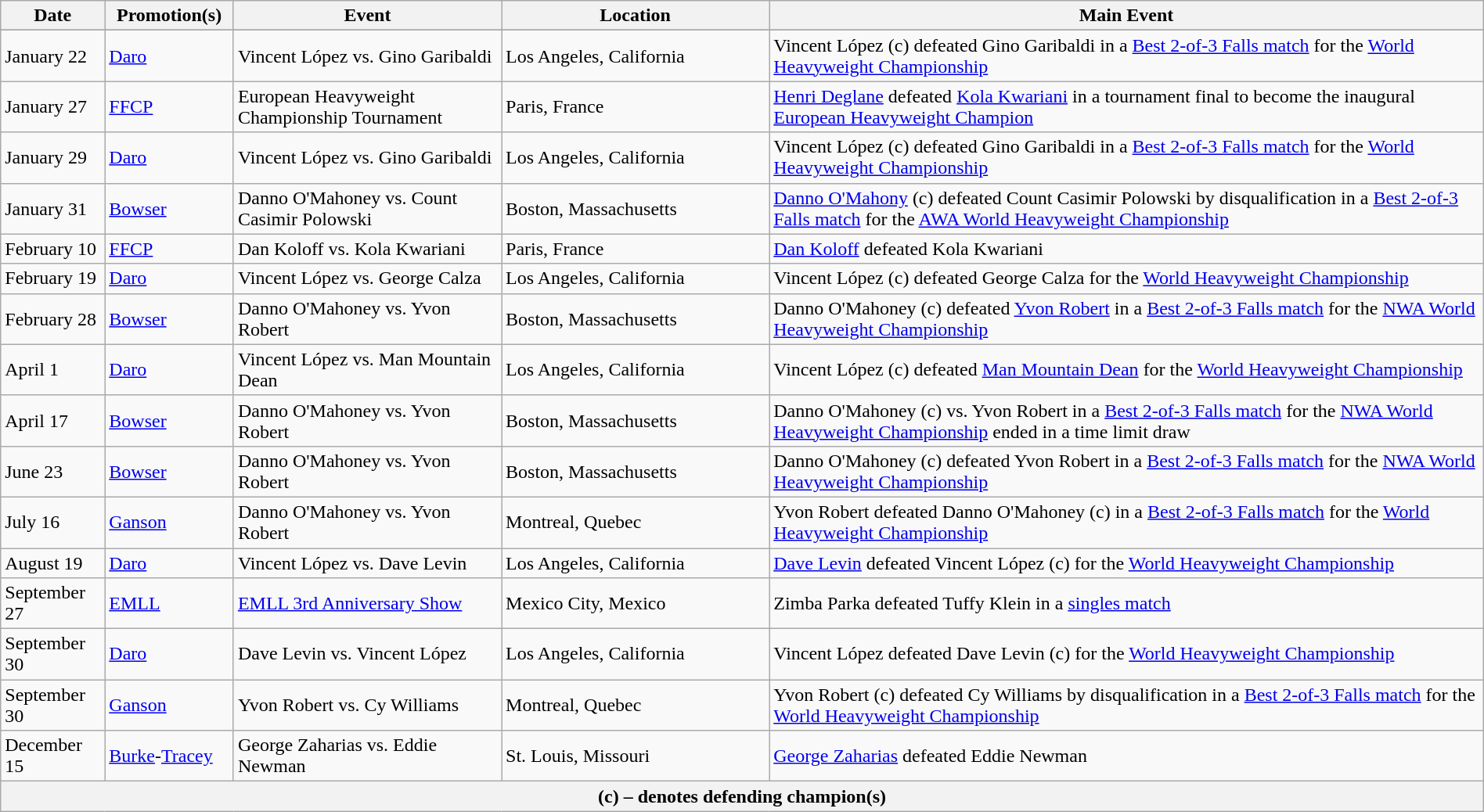<table class="wikitable" style="width:100%;">
<tr>
<th width=5%>Date</th>
<th width=5%>Promotion(s)</th>
<th style="width:15%;">Event</th>
<th style="width:15%;">Location</th>
<th style="width:40%;">Main Event</th>
</tr>
<tr style="width:20%;"| Notes>
</tr>
<tr>
<td>January 22</td>
<td><a href='#'>Daro</a></td>
<td>Vincent López vs. Gino Garibaldi</td>
<td>Los Angeles, California</td>
<td>Vincent López (c) defeated Gino Garibaldi in a <a href='#'>Best 2-of-3 Falls match</a> for the <a href='#'>World Heavyweight Championship</a> </td>
</tr>
<tr>
<td>January 27</td>
<td><a href='#'>FFCP</a></td>
<td>European Heavyweight Championship Tournament</td>
<td>Paris, France</td>
<td><a href='#'>Henri Deglane</a> defeated <a href='#'>Kola Kwariani</a> in a tournament final to become the inaugural <a href='#'>European Heavyweight Champion</a> </td>
</tr>
<tr>
<td>January 29</td>
<td><a href='#'>Daro</a></td>
<td>Vincent López vs. Gino Garibaldi</td>
<td>Los Angeles, California</td>
<td>Vincent López (c) defeated Gino Garibaldi in a <a href='#'>Best 2-of-3 Falls match</a> for the <a href='#'>World Heavyweight Championship</a> </td>
</tr>
<tr>
<td>January 31</td>
<td><a href='#'>Bowser</a></td>
<td>Danno O'Mahoney vs. Count Casimir Polowski</td>
<td>Boston, Massachusetts</td>
<td><a href='#'>Danno O'Mahony</a> (c) defeated Count Casimir Polowski by disqualification in a <a href='#'>Best 2-of-3 Falls match</a> for the <a href='#'>AWA World Heavyweight Championship</a> </td>
</tr>
<tr>
<td>February 10</td>
<td><a href='#'>FFCP</a></td>
<td>Dan Koloff vs. Kola Kwariani</td>
<td>Paris, France</td>
<td><a href='#'>Dan Koloff</a> defeated Kola Kwariani </td>
</tr>
<tr>
<td>February 19</td>
<td><a href='#'>Daro</a></td>
<td>Vincent López vs. George Calza</td>
<td>Los Angeles, California</td>
<td>Vincent López (c) defeated George Calza for the <a href='#'>World Heavyweight Championship</a> </td>
</tr>
<tr>
<td>February 28</td>
<td><a href='#'>Bowser</a></td>
<td>Danno O'Mahoney vs. Yvon Robert</td>
<td>Boston, Massachusetts</td>
<td>Danno O'Mahoney (c) defeated <a href='#'>Yvon Robert</a> in a <a href='#'>Best 2-of-3 Falls match</a> for the <a href='#'>NWA World Heavyweight Championship</a> </td>
</tr>
<tr>
<td>April 1</td>
<td><a href='#'>Daro</a></td>
<td>Vincent López vs. Man Mountain Dean</td>
<td>Los Angeles, California</td>
<td>Vincent López (c) defeated <a href='#'>Man Mountain Dean</a> for the <a href='#'>World Heavyweight Championship</a> </td>
</tr>
<tr>
<td>April 17</td>
<td><a href='#'>Bowser</a></td>
<td>Danno O'Mahoney vs. Yvon Robert</td>
<td>Boston, Massachusetts</td>
<td>Danno O'Mahoney (c) vs. Yvon Robert in a <a href='#'>Best 2-of-3 Falls match</a> for the <a href='#'>NWA World Heavyweight Championship</a> ended in a time limit draw </td>
</tr>
<tr>
<td>June 23</td>
<td><a href='#'>Bowser</a></td>
<td>Danno O'Mahoney vs. Yvon Robert</td>
<td>Boston, Massachusetts</td>
<td>Danno O'Mahoney (c) defeated Yvon Robert in a <a href='#'>Best 2-of-3 Falls match</a> for the <a href='#'>NWA World Heavyweight Championship</a> </td>
</tr>
<tr>
<td>July 16</td>
<td><a href='#'>Ganson</a></td>
<td>Danno O'Mahoney vs. Yvon Robert</td>
<td>Montreal, Quebec</td>
<td>Yvon Robert defeated Danno O'Mahoney (c) in a <a href='#'>Best 2-of-3 Falls match</a> for the <a href='#'>World Heavyweight Championship</a> </td>
</tr>
<tr>
<td>August 19</td>
<td><a href='#'>Daro</a></td>
<td>Vincent López vs. Dave Levin</td>
<td>Los Angeles, California</td>
<td><a href='#'>Dave Levin</a> defeated Vincent López (c) for the <a href='#'>World Heavyweight Championship</a> </td>
</tr>
<tr>
<td>September 27</td>
<td><a href='#'>EMLL</a></td>
<td><a href='#'>EMLL 3rd Anniversary Show</a></td>
<td>Mexico City, Mexico</td>
<td>Zimba Parka defeated Tuffy Klein in a <a href='#'>singles match</a></td>
</tr>
<tr>
<td>September 30</td>
<td><a href='#'>Daro</a></td>
<td>Dave Levin vs. Vincent López</td>
<td>Los Angeles, California</td>
<td>Vincent López defeated Dave Levin (c) for the <a href='#'>World Heavyweight Championship</a> </td>
</tr>
<tr>
<td>September 30</td>
<td><a href='#'>Ganson</a></td>
<td>Yvon Robert vs. Cy Williams</td>
<td>Montreal, Quebec</td>
<td>Yvon Robert (c) defeated Cy Williams by disqualification in a <a href='#'>Best 2-of-3 Falls match</a> for the <a href='#'>World Heavyweight Championship</a> </td>
</tr>
<tr>
<td>December 15</td>
<td><a href='#'>Burke</a>-<a href='#'>Tracey</a></td>
<td>George Zaharias vs. Eddie Newman</td>
<td>St. Louis, Missouri</td>
<td><a href='#'>George Zaharias</a> defeated Eddie Newman </td>
</tr>
<tr>
<th colspan="5">(c) – denotes defending champion(s)</th>
</tr>
</table>
